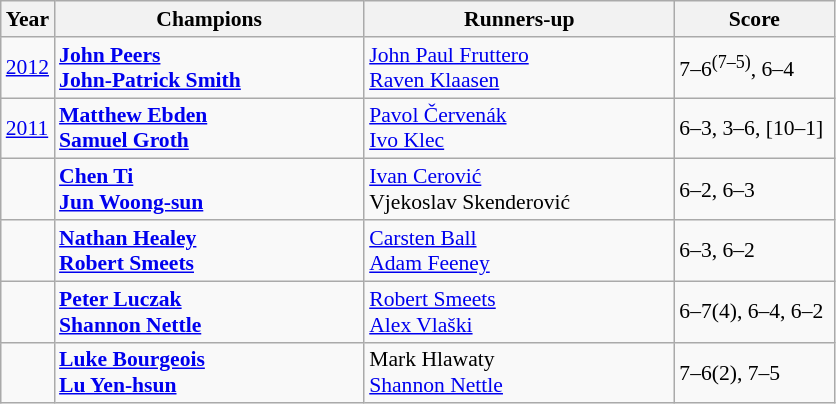<table class="wikitable" style="font-size:90%">
<tr>
<th>Year</th>
<th width="200">Champions</th>
<th width="200">Runners-up</th>
<th width="100">Score</th>
</tr>
<tr>
<td><a href='#'>2012</a></td>
<td> <strong><a href='#'>John Peers</a></strong> <br>  <strong><a href='#'>John-Patrick Smith</a></strong></td>
<td> <a href='#'>John Paul Fruttero</a> <br>  <a href='#'>Raven Klaasen</a></td>
<td>7–6<sup>(7–5)</sup>, 6–4</td>
</tr>
<tr>
<td><a href='#'>2011</a></td>
<td> <strong><a href='#'>Matthew Ebden</a></strong> <br>  <strong><a href='#'>Samuel Groth</a></strong></td>
<td> <a href='#'>Pavol Červenák</a> <br>  <a href='#'>Ivo Klec</a></td>
<td>6–3, 3–6, [10–1]</td>
</tr>
<tr>
<td></td>
<td> <strong><a href='#'>Chen Ti</a></strong> <br>  <strong><a href='#'>Jun Woong-sun</a></strong></td>
<td> <a href='#'>Ivan Cerović</a> <br>  Vjekoslav Skenderović</td>
<td>6–2, 6–3</td>
</tr>
<tr>
<td></td>
<td> <strong><a href='#'>Nathan Healey</a></strong> <br>  <strong><a href='#'>Robert Smeets</a></strong></td>
<td> <a href='#'>Carsten Ball</a> <br>  <a href='#'>Adam Feeney</a></td>
<td>6–3, 6–2</td>
</tr>
<tr>
<td></td>
<td> <strong><a href='#'>Peter Luczak</a></strong> <br>  <strong><a href='#'>Shannon Nettle</a></strong></td>
<td> <a href='#'>Robert Smeets</a> <br>  <a href='#'>Alex Vlaški</a></td>
<td>6–7(4), 6–4, 6–2</td>
</tr>
<tr>
<td></td>
<td> <strong><a href='#'>Luke Bourgeois</a></strong> <br>  <strong><a href='#'>Lu Yen-hsun</a></strong></td>
<td> Mark Hlawaty <br>  <a href='#'>Shannon Nettle</a></td>
<td>7–6(2), 7–5</td>
</tr>
</table>
